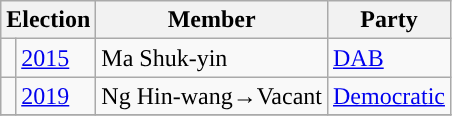<table class="wikitable">
<tr>
<th colspan="2">Election</th>
<th>Member</th>
<th>Party</th>
</tr>
<tr>
<td style="background-color:"></td>
<td><a href='#'>2015</a></td>
<td>Ma Shuk-yin</td>
<td><a href='#'>DAB</a></td>
</tr>
<tr>
<td style="background-color:"></td>
<td><a href='#'>2019</a></td>
<td>Ng Hin-wang→Vacant</td>
<td><a href='#'>Democratic</a></td>
</tr>
<tr>
</tr>
</table>
